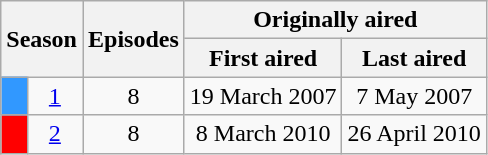<table class="wikitable plainrowheaders" style="text-align:center;">
<tr>
<th colspan="2" rowspan="2">Season</th>
<th rowspan="2">Episodes</th>
<th colspan="2">Originally aired</th>
</tr>
<tr>
<th>First aired</th>
<th>Last aired</th>
</tr>
<tr>
<td bgcolor="3198FF"></td>
<td><a href='#'>1</a></td>
<td>8</td>
<td>19 March 2007</td>
<td>7 May 2007</td>
</tr>
<tr>
<td bgcolor="Red"></td>
<td><a href='#'>2</a></td>
<td>8</td>
<td>8 March 2010</td>
<td>26 April 2010</td>
</tr>
</table>
